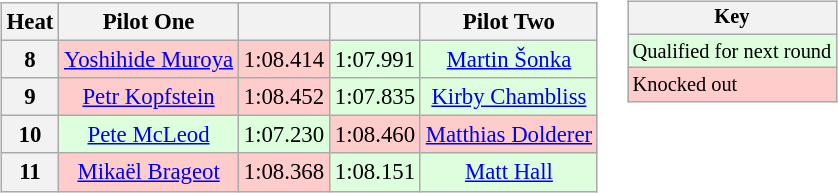<table>
<tr>
<td><br><table class="wikitable" style="font-size:95%; text-align:center">
<tr>
<th>Heat</th>
<th>Pilot One</th>
<th></th>
<th></th>
<th>Pilot Two</th>
</tr>
<tr>
<th>8</th>
<td style="background:#ffcccc;"> <a href='#'>Yoshihide Muroya</a></td>
<td style="background:#ffcccc;">1:08.414 </td>
<td style="background:#ddffdd;">1:07.991</td>
<td style="background:#ddffdd;"> <a href='#'>Martin Šonka</a></td>
</tr>
<tr>
<th>9</th>
<td style="background:#ffcccc;"> <a href='#'>Petr Kopfstein</a></td>
<td style="background:#ffcccc;">1:08.452</td>
<td style="background:#ddffdd;">1:07.835</td>
<td style="background:#ddffdd;"> <a href='#'>Kirby Chambliss</a></td>
</tr>
<tr>
<th>10</th>
<td style="background:#ddffdd;"> <a href='#'>Pete McLeod</a></td>
<td style="background:#ddffdd;">1:07.230</td>
<td style="background:#ffcccc;">1:08.460</td>
<td style="background:#ffcccc;"> <a href='#'>Matthias Dolderer</a></td>
</tr>
<tr>
<th>11</th>
<td style="background:#ffcccc;"> <a href='#'>Mikaël Brageot</a></td>
<td style="background:#ffcccc;">1:08.368</td>
<td style="background:#ddffdd;">1:08.151</td>
<td style="background:#ddffdd;"> <a href='#'>Matt Hall</a></td>
</tr>
</table>
</td>
<td valign="top"><br><table class="wikitable" style="font-size: 85%;">
<tr>
<th colspan=2>Key</th>
</tr>
<tr style="background:#ddffdd;">
<td>Qualified for next round</td>
</tr>
<tr style="background:#ffcccc;">
<td>Knocked out</td>
</tr>
</table>
</td>
</tr>
</table>
